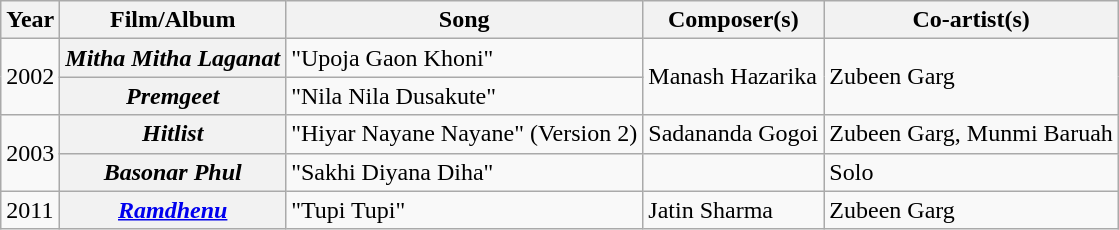<table class="wikitable">
<tr>
<th>Year</th>
<th>Film/Album</th>
<th>Song</th>
<th>Composer(s)</th>
<th>Co-artist(s)</th>
</tr>
<tr>
<td rowspan="2">2002</td>
<th scope="row"><em>Mitha Mitha Laganat</em></th>
<td>"Upoja Gaon Khoni"</td>
<td rowspan="2">Manash Hazarika</td>
<td rowspan="2">Zubeen Garg</td>
</tr>
<tr>
<th scope="row"><em>Premgeet</em></th>
<td>"Nila Nila Dusakute"</td>
</tr>
<tr>
<td rowspan="2">2003</td>
<th scope="row"><em>Hitlist</em></th>
<td>"Hiyar Nayane Nayane" (Version 2)</td>
<td>Sadananda Gogoi</td>
<td>Zubeen Garg, Munmi Baruah</td>
</tr>
<tr>
<th scope="row"><em>Basonar Phul</em></th>
<td>"Sakhi Diyana Diha"</td>
<td></td>
<td>Solo</td>
</tr>
<tr>
<td>2011</td>
<th scope="row"><em><a href='#'>Ramdhenu</a></em></th>
<td>"Tupi Tupi"</td>
<td>Jatin Sharma</td>
<td>Zubeen Garg</td>
</tr>
</table>
